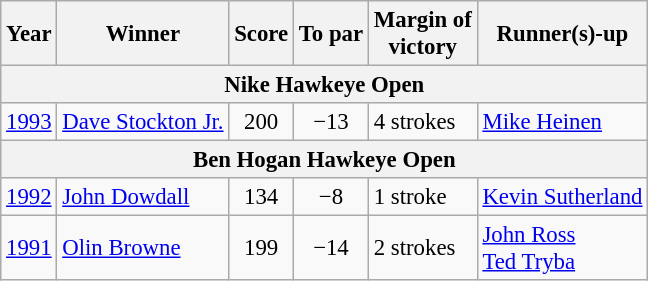<table class="wikitable" style="font-size:95%">
<tr>
<th>Year</th>
<th>Winner</th>
<th>Score</th>
<th>To par</th>
<th>Margin of<br>victory</th>
<th>Runner(s)-up</th>
</tr>
<tr>
<th colspan=6>Nike Hawkeye Open</th>
</tr>
<tr>
<td><a href='#'>1993</a></td>
<td> <a href='#'>Dave Stockton Jr.</a></td>
<td align=center>200</td>
<td align=center>−13</td>
<td>4 strokes</td>
<td> <a href='#'>Mike Heinen</a></td>
</tr>
<tr>
<th colspan=6>Ben Hogan Hawkeye Open</th>
</tr>
<tr>
<td><a href='#'>1992</a></td>
<td> <a href='#'>John Dowdall</a></td>
<td align=center>134</td>
<td align=center>−8</td>
<td>1 stroke</td>
<td> <a href='#'>Kevin Sutherland</a></td>
</tr>
<tr>
<td><a href='#'>1991</a></td>
<td> <a href='#'>Olin Browne</a></td>
<td align=center>199</td>
<td align=center>−14</td>
<td>2 strokes</td>
<td> <a href='#'>John Ross</a><br> <a href='#'>Ted Tryba</a></td>
</tr>
</table>
